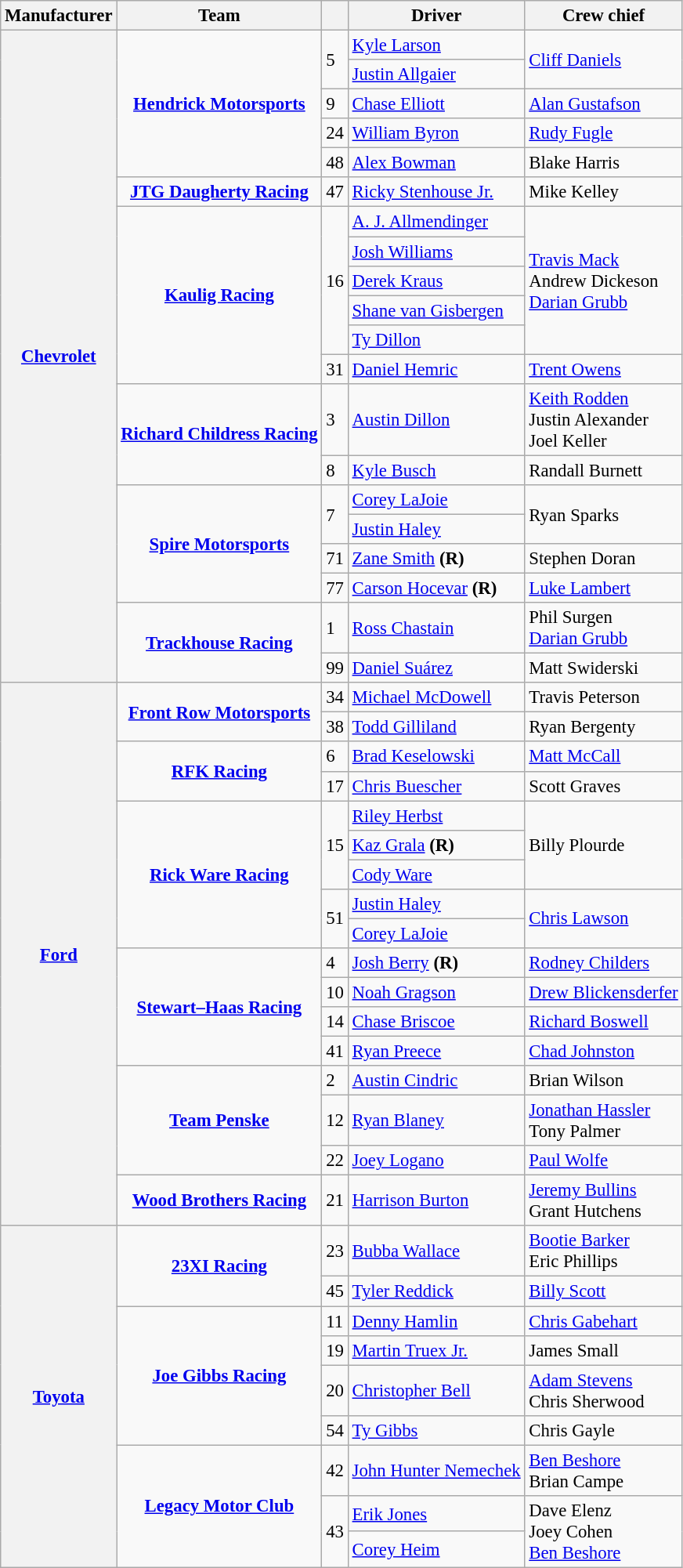<table class="wikitable" style="font-size: 95%;">
<tr>
<th>Manufacturer</th>
<th>Team</th>
<th></th>
<th>Driver</th>
<th>Crew chief</th>
</tr>
<tr>
<th rowspan="20" nowrap=""><a href='#'>Chevrolet</a></th>
<td rowspan="5" style="text-align:center;"><strong><a href='#'>Hendrick Motorsports</a></strong></td>
<td rowspan="2">5</td>
<td><a href='#'>Kyle Larson</a><small> </small></td>
<td rowspan="2"><a href='#'>Cliff Daniels</a></td>
</tr>
<tr>
<td><a href='#'>Justin Allgaier</a><small> </small></td>
</tr>
<tr>
<td>9</td>
<td><a href='#'>Chase Elliott</a></td>
<td><a href='#'>Alan Gustafson</a></td>
</tr>
<tr>
<td>24</td>
<td><a href='#'>William Byron</a></td>
<td><a href='#'>Rudy Fugle</a></td>
</tr>
<tr>
<td>48</td>
<td><a href='#'>Alex Bowman</a></td>
<td>Blake Harris</td>
</tr>
<tr>
<td style="text-align:center;" nowrap><strong><a href='#'>JTG Daugherty Racing</a></strong></td>
<td>47</td>
<td><a href='#'>Ricky Stenhouse Jr.</a></td>
<td>Mike Kelley</td>
</tr>
<tr>
<td rowspan="6" style="text-align:center;"><strong><a href='#'>Kaulig Racing</a></strong></td>
<td rowspan="5">16</td>
<td><a href='#'>A. J. Allmendinger</a> <small></small></td>
<td rowspan="5"><a href='#'>Travis Mack</a> <small></small> <br> Andrew Dickeson <small></small> <br> <a href='#'>Darian Grubb</a> <small></small></td>
</tr>
<tr>
<td><a href='#'>Josh Williams</a> <small></small></td>
</tr>
<tr>
<td><a href='#'>Derek Kraus</a> <small></small></td>
</tr>
<tr>
<td nowrap><a href='#'>Shane van Gisbergen</a> <small></small></td>
</tr>
<tr>
<td><a href='#'>Ty Dillon</a> <small></small></td>
</tr>
<tr>
<td>31</td>
<td><a href='#'>Daniel Hemric</a></td>
<td><a href='#'>Trent Owens</a></td>
</tr>
<tr>
<td rowspan="2" style="text-align:center;"><strong><a href='#'>Richard Childress Racing</a></strong></td>
<td>3</td>
<td><a href='#'>Austin Dillon</a></td>
<td><a href='#'>Keith Rodden</a> <small></small><br>Justin Alexander <small></small><br> Joel Keller <small></small></td>
</tr>
<tr>
<td>8</td>
<td><a href='#'>Kyle Busch</a></td>
<td>Randall Burnett</td>
</tr>
<tr>
<td rowspan="4" style="text-align:center;"><strong><a href='#'>Spire Motorsports</a></strong></td>
<td rowspan="2">7</td>
<td><a href='#'>Corey LaJoie</a> <small></small></td>
<td rowspan="2">Ryan Sparks</td>
</tr>
<tr>
<td><a href='#'>Justin Haley</a> <small></small></td>
</tr>
<tr>
<td>71</td>
<td><a href='#'>Zane Smith</a> <strong>(R)</strong></td>
<td>Stephen Doran</td>
</tr>
<tr>
<td>77</td>
<td><a href='#'>Carson Hocevar</a> <strong>(R)</strong></td>
<td><a href='#'>Luke Lambert</a></td>
</tr>
<tr>
<td rowspan=2 style="text-align:center;"><strong><a href='#'>Trackhouse Racing</a></strong></td>
<td>1</td>
<td><a href='#'>Ross Chastain</a></td>
<td>Phil Surgen <small></small><br> <a href='#'>Darian Grubb</a> <small></small></td>
</tr>
<tr>
<td>99</td>
<td><a href='#'>Daniel Suárez</a></td>
<td>Matt Swiderski</td>
</tr>
<tr>
<th rowspan="17"><a href='#'>Ford</a></th>
<td rowspan=2 style="text-align:center;"><strong><a href='#'>Front Row Motorsports</a></strong></td>
<td>34</td>
<td><a href='#'>Michael McDowell</a></td>
<td>Travis Peterson</td>
</tr>
<tr>
<td>38</td>
<td><a href='#'>Todd Gilliland</a></td>
<td>Ryan Bergenty</td>
</tr>
<tr>
<td rowspan=2 style="text-align:center;"><strong><a href='#'>RFK Racing</a></strong></td>
<td>6</td>
<td><a href='#'>Brad Keselowski</a></td>
<td><a href='#'>Matt McCall</a></td>
</tr>
<tr>
<td>17</td>
<td><a href='#'>Chris Buescher</a></td>
<td>Scott Graves</td>
</tr>
<tr>
<td rowspan="5" style="text-align:center;"><strong><a href='#'>Rick Ware Racing</a></strong></td>
<td rowspan="3">15</td>
<td><a href='#'>Riley Herbst</a> <small></small></td>
<td rowspan="3">Billy Plourde</td>
</tr>
<tr>
<td><a href='#'>Kaz Grala</a> <strong>(R)</strong> <small></small></td>
</tr>
<tr>
<td><a href='#'>Cody Ware</a> <small></small></td>
</tr>
<tr>
<td rowspan="2">51</td>
<td><a href='#'>Justin Haley</a> <small></small></td>
<td rowspan="2"><a href='#'>Chris Lawson</a></td>
</tr>
<tr>
<td><a href='#'>Corey LaJoie</a> <small></small></td>
</tr>
<tr>
<td rowspan=4 style="text-align:center;"><strong><a href='#'>Stewart–Haas Racing</a></strong></td>
<td>4</td>
<td><a href='#'>Josh Berry</a> <strong>(R)</strong></td>
<td><a href='#'>Rodney Childers</a></td>
</tr>
<tr>
<td>10</td>
<td><a href='#'>Noah Gragson</a></td>
<td nowrap><a href='#'>Drew Blickensderfer</a></td>
</tr>
<tr>
<td>14</td>
<td><a href='#'>Chase Briscoe</a></td>
<td><a href='#'>Richard Boswell</a></td>
</tr>
<tr>
<td>41</td>
<td><a href='#'>Ryan Preece</a></td>
<td><a href='#'>Chad Johnston</a></td>
</tr>
<tr>
<td rowspan=3 style="text-align:center;"><strong><a href='#'>Team Penske</a></strong></td>
<td>2</td>
<td><a href='#'>Austin Cindric</a></td>
<td>Brian Wilson</td>
</tr>
<tr>
<td>12</td>
<td><a href='#'>Ryan Blaney</a></td>
<td><a href='#'>Jonathan Hassler</a> <small></small><br>Tony Palmer <small></small></td>
</tr>
<tr>
<td>22</td>
<td><a href='#'>Joey Logano</a></td>
<td><a href='#'>Paul Wolfe</a></td>
</tr>
<tr>
<td style="text-align:center;"><strong><a href='#'>Wood Brothers Racing</a></strong></td>
<td>21</td>
<td><a href='#'>Harrison Burton</a></td>
<td><a href='#'>Jeremy Bullins</a> <small></small><br>Grant Hutchens <small></small></td>
</tr>
<tr>
<th rowspan="9"><a href='#'>Toyota</a></th>
<td rowspan=2 style="text-align:center;"><strong><a href='#'>23XI Racing</a></strong></td>
<td>23</td>
<td><a href='#'>Bubba Wallace</a></td>
<td><a href='#'>Bootie Barker</a> <small></small><br>Eric Phillips <small></small></td>
</tr>
<tr>
<td>45</td>
<td><a href='#'>Tyler Reddick</a></td>
<td><a href='#'>Billy Scott</a></td>
</tr>
<tr>
<td rowspan=4 style="text-align:center;"><strong><a href='#'>Joe Gibbs Racing</a></strong></td>
<td>11</td>
<td><a href='#'>Denny Hamlin</a></td>
<td><a href='#'>Chris Gabehart</a></td>
</tr>
<tr>
<td>19</td>
<td><a href='#'>Martin Truex Jr.</a></td>
<td>James Small</td>
</tr>
<tr>
<td>20</td>
<td><a href='#'>Christopher Bell</a></td>
<td><a href='#'>Adam Stevens</a> <small></small><br>Chris Sherwood <small></small></td>
</tr>
<tr>
<td>54</td>
<td><a href='#'>Ty Gibbs</a></td>
<td>Chris Gayle</td>
</tr>
<tr>
<td rowspan="3" style="text-align:center;"><strong><a href='#'>Legacy Motor Club</a></strong></td>
<td>42</td>
<td><a href='#'>John Hunter Nemechek</a></td>
<td><a href='#'>Ben Beshore</a> <small></small><br>Brian Campe <small></small></td>
</tr>
<tr>
<td rowspan="2">43</td>
<td><a href='#'>Erik Jones</a> <small></small></td>
<td rowspan=2>Dave Elenz <small></small> <br> Joey Cohen <small></small><br><a href='#'>Ben Beshore</a> <small></small></td>
</tr>
<tr>
<td><a href='#'>Corey Heim</a> <small></small></td>
</tr>
</table>
